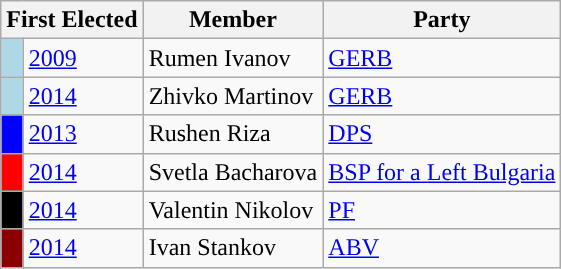<table class="wikitable">
<tr>
<th colspan="2">First Elected</th>
<th>Member</th>
<th>Party</th>
</tr>
<tr>
<td style="background-color: lightblue"></td>
<td><a href='#'>2009</a></td>
<td>Rumen Ivanov</td>
<td><a href='#'>GERB</a></td>
</tr>
<tr>
<td style="background-color: lightblue"></td>
<td><a href='#'>2014</a></td>
<td>Zhivko Martinov</td>
<td><a href='#'>GERB</a></td>
</tr>
<tr>
<td style="background-color: blue"></td>
<td><a href='#'>2013</a></td>
<td>Rushen Riza</td>
<td><a href='#'>DPS</a></td>
</tr>
<tr>
<td style="background-color: red"></td>
<td><a href='#'>2014</a></td>
<td>Svetla Bacharova</td>
<td><a href='#'>BSP for a Left Bulgaria</a></td>
</tr>
<tr>
<td style="background-color: black"></td>
<td><a href='#'>2014</a></td>
<td>Valentin Nikolov</td>
<td><a href='#'> PF</a></td>
</tr>
<tr>
<td style="background-color: darkred"></td>
<td><a href='#'>2014</a></td>
<td>Ivan Stankov</td>
<td><a href='#'>ABV</a></td>
</tr>
</table>
